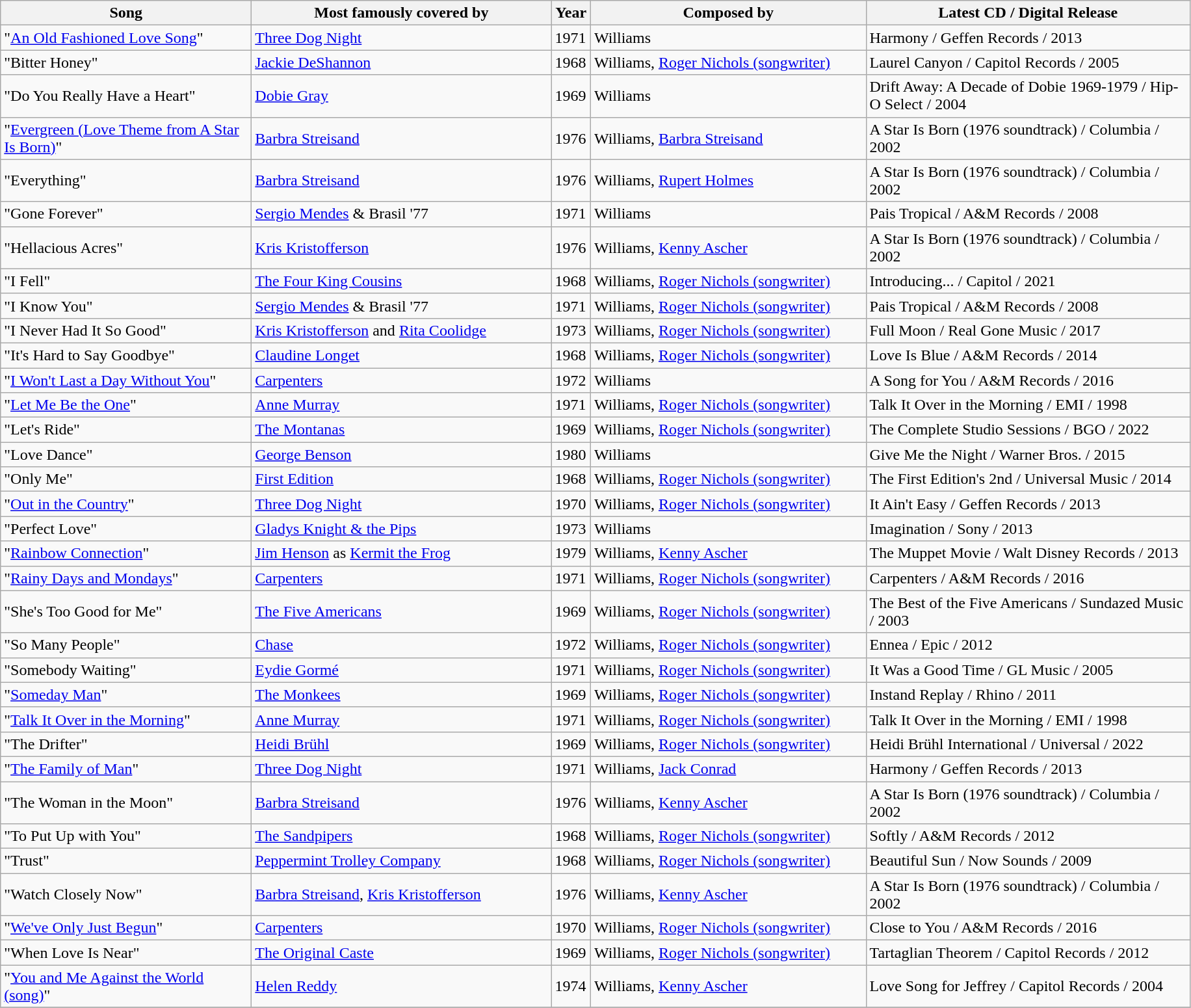<table class="wikitable sortable">
<tr>
<th style="width: 250px;">Song</th>
<th style="width: 300px;">Most famously covered by</th>
<th style="width: 33px;">Year</th>
<th style="width: 275px;">Composed by</th>
<th style="width: 325px;">Latest CD / Digital Release</th>
</tr>
<tr>
<td>"<a href='#'>An Old Fashioned Love Song</a>"</td>
<td><a href='#'>Three Dog Night</a></td>
<td>1971</td>
<td>Williams</td>
<td>Harmony / Geffen Records / 2013</td>
</tr>
<tr>
<td>"Bitter Honey"</td>
<td><a href='#'>Jackie DeShannon</a></td>
<td>1968</td>
<td>Williams, <a href='#'>Roger Nichols (songwriter)</a></td>
<td>Laurel Canyon / Capitol Records / 2005</td>
</tr>
<tr>
<td>"Do You Really Have a Heart"</td>
<td><a href='#'>Dobie Gray</a></td>
<td>1969</td>
<td>Williams</td>
<td>Drift Away: A Decade of Dobie 1969-1979 / Hip-O Select / 2004</td>
</tr>
<tr>
<td>"<a href='#'>Evergreen (Love Theme from A Star Is Born)</a>"</td>
<td><a href='#'>Barbra Streisand</a></td>
<td>1976</td>
<td>Williams, <a href='#'>Barbra Streisand</a></td>
<td>A Star Is Born (1976 soundtrack) / Columbia / 2002</td>
</tr>
<tr>
<td>"Everything"</td>
<td><a href='#'>Barbra Streisand</a></td>
<td>1976</td>
<td>Williams, <a href='#'>Rupert Holmes</a></td>
<td>A Star Is Born (1976 soundtrack) / Columbia / 2002</td>
</tr>
<tr>
<td>"Gone Forever"</td>
<td><a href='#'>Sergio Mendes</a> & Brasil '77</td>
<td>1971</td>
<td>Williams</td>
<td>Pais Tropical / A&M Records / 2008</td>
</tr>
<tr>
<td>"Hellacious Acres"</td>
<td><a href='#'>Kris Kristofferson</a></td>
<td>1976</td>
<td>Williams, <a href='#'>Kenny Ascher</a></td>
<td>A Star Is Born (1976 soundtrack) / Columbia / 2002</td>
</tr>
<tr>
<td>"I Fell"</td>
<td><a href='#'>The Four King Cousins</a></td>
<td>1968</td>
<td>Williams, <a href='#'>Roger Nichols (songwriter)</a></td>
<td>Introducing... / Capitol / 2021</td>
</tr>
<tr>
<td>"I Know You"</td>
<td><a href='#'>Sergio Mendes</a> & Brasil '77</td>
<td>1971</td>
<td>Williams, <a href='#'>Roger Nichols (songwriter)</a></td>
<td>Pais Tropical / A&M Records / 2008</td>
</tr>
<tr>
<td>"I Never Had It So Good"</td>
<td><a href='#'>Kris Kristofferson</a> and <a href='#'>Rita Coolidge</a></td>
<td>1973</td>
<td>Williams, <a href='#'>Roger Nichols (songwriter)</a></td>
<td>Full Moon / Real Gone Music / 2017</td>
</tr>
<tr>
<td>"It's Hard to Say Goodbye"</td>
<td><a href='#'>Claudine Longet</a></td>
<td>1968</td>
<td>Williams, <a href='#'>Roger Nichols (songwriter)</a></td>
<td>Love Is Blue / A&M Records / 2014</td>
</tr>
<tr>
<td>"<a href='#'>I Won't Last a Day Without You</a>"</td>
<td><a href='#'>Carpenters</a></td>
<td>1972</td>
<td>Williams</td>
<td>A Song for You / A&M Records / 2016</td>
</tr>
<tr>
<td>"<a href='#'>Let Me Be the One</a>"</td>
<td><a href='#'>Anne Murray</a></td>
<td>1971</td>
<td>Williams, <a href='#'>Roger Nichols (songwriter)</a></td>
<td>Talk It Over in the Morning / EMI / 1998</td>
</tr>
<tr>
<td>"Let's Ride"</td>
<td><a href='#'>The Montanas</a></td>
<td>1969</td>
<td>Williams, <a href='#'>Roger Nichols (songwriter)</a></td>
<td>The Complete Studio Sessions / BGO / 2022</td>
</tr>
<tr>
<td>"Love Dance"</td>
<td><a href='#'>George Benson</a></td>
<td>1980</td>
<td>Williams</td>
<td>Give Me the Night / Warner Bros. / 2015</td>
</tr>
<tr>
<td>"Only Me"</td>
<td><a href='#'>First Edition</a></td>
<td>1968</td>
<td>Williams, <a href='#'>Roger Nichols (songwriter)</a></td>
<td>The First Edition's 2nd / Universal Music / 2014</td>
</tr>
<tr>
<td>"<a href='#'>Out in the Country</a>"</td>
<td><a href='#'>Three Dog Night</a></td>
<td>1970</td>
<td>Williams, <a href='#'>Roger Nichols (songwriter)</a></td>
<td>It Ain't Easy / Geffen Records / 2013</td>
</tr>
<tr>
<td>"Perfect Love"</td>
<td><a href='#'>Gladys Knight & the Pips</a></td>
<td>1973</td>
<td>Williams</td>
<td>Imagination / Sony / 2013</td>
</tr>
<tr>
<td>"<a href='#'>Rainbow Connection</a>"</td>
<td><a href='#'>Jim Henson</a> as <a href='#'>Kermit the Frog</a></td>
<td>1979</td>
<td>Williams, <a href='#'>Kenny Ascher</a></td>
<td>The Muppet Movie / Walt Disney Records / 2013</td>
</tr>
<tr>
<td>"<a href='#'>Rainy Days and Mondays</a>"</td>
<td><a href='#'>Carpenters</a></td>
<td>1971</td>
<td>Williams, <a href='#'>Roger Nichols (songwriter)</a></td>
<td>Carpenters / A&M Records / 2016</td>
</tr>
<tr>
<td>"She's Too Good for Me"</td>
<td><a href='#'>The Five Americans</a></td>
<td>1969</td>
<td>Williams, <a href='#'>Roger Nichols (songwriter)</a></td>
<td>The Best of the Five Americans / Sundazed Music / 2003</td>
</tr>
<tr>
<td>"So Many People"</td>
<td><a href='#'>Chase</a></td>
<td>1972</td>
<td>Williams, <a href='#'>Roger Nichols (songwriter)</a></td>
<td>Ennea / Epic / 2012</td>
</tr>
<tr>
<td>"Somebody Waiting"</td>
<td><a href='#'>Eydie Gormé</a></td>
<td>1971</td>
<td>Williams, <a href='#'>Roger Nichols (songwriter)</a></td>
<td>It Was a Good Time / GL Music / 2005</td>
</tr>
<tr>
<td>"<a href='#'>Someday Man</a>"</td>
<td><a href='#'>The Monkees</a></td>
<td>1969</td>
<td>Williams, <a href='#'>Roger Nichols (songwriter)</a></td>
<td>Instand Replay / Rhino / 2011</td>
</tr>
<tr>
<td>"<a href='#'>Talk It Over in the Morning</a>"</td>
<td><a href='#'>Anne Murray</a></td>
<td>1971</td>
<td>Williams, <a href='#'>Roger Nichols (songwriter)</a></td>
<td>Talk It Over in the Morning / EMI / 1998</td>
</tr>
<tr>
<td>"The Drifter"</td>
<td><a href='#'>Heidi Brühl</a></td>
<td>1969</td>
<td>Williams, <a href='#'>Roger Nichols (songwriter)</a></td>
<td>Heidi Brühl International / Universal / 2022</td>
</tr>
<tr>
<td>"<a href='#'>The Family of Man</a>"</td>
<td><a href='#'>Three Dog Night</a></td>
<td>1971</td>
<td>Williams, <a href='#'>Jack Conrad</a></td>
<td>Harmony / Geffen Records / 2013</td>
</tr>
<tr>
<td>"The Woman in the Moon"</td>
<td><a href='#'>Barbra Streisand</a></td>
<td>1976</td>
<td>Williams, <a href='#'>Kenny Ascher</a></td>
<td>A Star Is Born (1976 soundtrack) / Columbia / 2002</td>
</tr>
<tr>
<td>"To Put Up with You"</td>
<td><a href='#'>The Sandpipers</a></td>
<td>1968</td>
<td>Williams, <a href='#'>Roger Nichols (songwriter)</a></td>
<td>Softly / A&M Records / 2012</td>
</tr>
<tr>
<td>"Trust"</td>
<td><a href='#'>Peppermint Trolley Company</a></td>
<td>1968</td>
<td>Williams, <a href='#'>Roger Nichols (songwriter)</a></td>
<td>Beautiful Sun / Now Sounds / 2009</td>
</tr>
<tr>
<td>"Watch Closely Now"</td>
<td><a href='#'>Barbra Streisand</a>, <a href='#'>Kris Kristofferson</a></td>
<td>1976</td>
<td>Williams, <a href='#'>Kenny Ascher</a></td>
<td>A Star Is Born (1976 soundtrack) / Columbia / 2002</td>
</tr>
<tr>
<td>"<a href='#'>We've Only Just Begun</a>"</td>
<td><a href='#'>Carpenters</a></td>
<td>1970</td>
<td>Williams, <a href='#'>Roger Nichols (songwriter)</a></td>
<td>Close to You / A&M Records / 2016</td>
</tr>
<tr>
<td>"When Love Is Near"</td>
<td><a href='#'>The Original Caste</a></td>
<td>1969</td>
<td>Williams, <a href='#'>Roger Nichols (songwriter)</a></td>
<td>Tartaglian Theorem / Capitol Records / 2012</td>
</tr>
<tr>
<td>"<a href='#'>You and Me Against the World (song)</a>"</td>
<td><a href='#'>Helen Reddy</a></td>
<td>1974</td>
<td>Williams, <a href='#'>Kenny Ascher</a></td>
<td>Love Song for Jeffrey / Capitol Records / 2004</td>
</tr>
<tr>
</tr>
</table>
